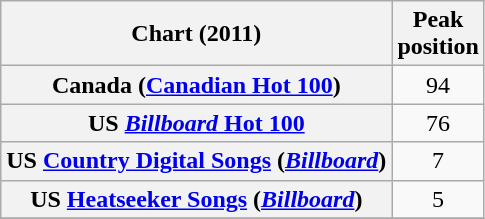<table class="wikitable sortable plainrowheaders" style="text-align:center;">
<tr>
<th>Chart (2011)</th>
<th>Peak <br> position</th>
</tr>
<tr>
<th scope="row">Canada (<a href='#'>Canadian Hot 100</a>)</th>
<td>94</td>
</tr>
<tr>
<th scope="row">US <a href='#'><em>Billboard</em> Hot 100</a></th>
<td>76</td>
</tr>
<tr>
<th scope="row">US <a href='#'>Country Digital Songs</a> (<a href='#'><em>Billboard</em></a>)</th>
<td>7</td>
</tr>
<tr>
<th scope="row">US <a href='#'>Heatseeker Songs</a> (<a href='#'><em>Billboard</em></a>)</th>
<td>5</td>
</tr>
<tr>
</tr>
</table>
